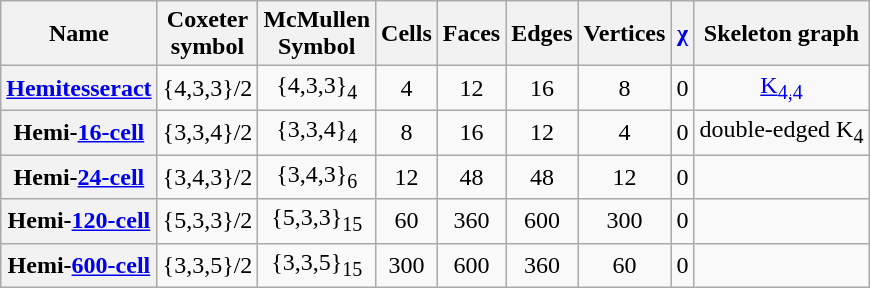<table class=wikitable>
<tr>
<th>Name</th>
<th>Coxeter<br>symbol</th>
<th>McMullen<br>Symbol</th>
<th>Cells</th>
<th>Faces</th>
<th>Edges</th>
<th>Vertices</th>
<th><a href='#'>χ</a></th>
<th>Skeleton graph</th>
</tr>
<tr align=center>
<th><a href='#'>Hemitesseract</a></th>
<td>{4,3,3}/2</td>
<td>{4,3,3}<sub>4</sub></td>
<td>4</td>
<td>12</td>
<td>16</td>
<td>8</td>
<td>0</td>
<td><a href='#'>K<sub>4,4</sub></a></td>
</tr>
<tr align=center>
<th>Hemi-<a href='#'>16-cell</a></th>
<td>{3,3,4}/2</td>
<td>{3,3,4}<sub>4</sub></td>
<td>8</td>
<td>16</td>
<td>12</td>
<td>4</td>
<td>0</td>
<td>double-edged K<sub>4</sub></td>
</tr>
<tr align=center>
<th>Hemi-<a href='#'>24-cell</a></th>
<td>{3,4,3}/2</td>
<td>{3,4,3}<sub>6</sub></td>
<td>12</td>
<td>48</td>
<td>48</td>
<td>12</td>
<td>0</td>
<td></td>
</tr>
<tr align=center>
<th>Hemi-<a href='#'>120-cell</a></th>
<td>{5,3,3}/2</td>
<td>{5,3,3}<sub>15</sub></td>
<td>60</td>
<td>360</td>
<td>600</td>
<td>300</td>
<td>0</td>
<td></td>
</tr>
<tr align=center>
<th>Hemi-<a href='#'>600-cell</a></th>
<td>{3,3,5}/2</td>
<td>{3,3,5}<sub>15</sub></td>
<td>300</td>
<td>600</td>
<td>360</td>
<td>60</td>
<td>0</td>
<td></td>
</tr>
</table>
